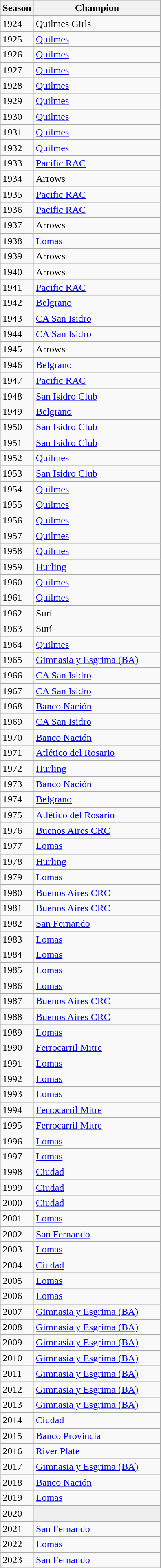<table class="wikitable sortable" style="text-align:left">
<tr>
<th width= px>Season</th>
<th width= 200px>Champion</th>
</tr>
<tr>
<td>1924</td>
<td>Quilmes Girls  </td>
</tr>
<tr>
<td>1925</td>
<td><a href='#'>Quilmes</a> </td>
</tr>
<tr>
<td>1926</td>
<td><a href='#'>Quilmes</a> </td>
</tr>
<tr>
<td>1927</td>
<td><a href='#'>Quilmes</a> </td>
</tr>
<tr>
<td>1928</td>
<td><a href='#'>Quilmes</a> </td>
</tr>
<tr>
<td>1929</td>
<td><a href='#'>Quilmes</a> </td>
</tr>
<tr>
<td>1930</td>
<td><a href='#'>Quilmes</a> </td>
</tr>
<tr>
<td>1931</td>
<td><a href='#'>Quilmes</a> </td>
</tr>
<tr>
<td>1932</td>
<td><a href='#'>Quilmes</a> </td>
</tr>
<tr>
<td>1933</td>
<td><a href='#'>Pacific RAC</a></td>
</tr>
<tr>
<td>1934</td>
<td>Arrows </td>
</tr>
<tr>
<td>1935</td>
<td><a href='#'>Pacific RAC</a> </td>
</tr>
<tr>
<td>1936</td>
<td><a href='#'>Pacific RAC</a> </td>
</tr>
<tr>
<td>1937</td>
<td>Arrows </td>
</tr>
<tr>
<td>1938</td>
<td><a href='#'>Lomas</a> </td>
</tr>
<tr>
<td>1939</td>
<td>Arrows </td>
</tr>
<tr>
<td>1940</td>
<td>Arrows </td>
</tr>
<tr>
<td>1941</td>
<td><a href='#'>Pacific RAC</a> </td>
</tr>
<tr>
<td>1942</td>
<td><a href='#'>Belgrano</a> </td>
</tr>
<tr>
<td>1943</td>
<td><a href='#'>CA San Isidro</a> </td>
</tr>
<tr>
<td>1944</td>
<td><a href='#'>CA San Isidro</a> </td>
</tr>
<tr>
<td>1945</td>
<td>Arrows </td>
</tr>
<tr>
<td>1946</td>
<td><a href='#'>Belgrano</a> </td>
</tr>
<tr>
<td>1947</td>
<td><a href='#'>Pacific RAC</a> </td>
</tr>
<tr>
<td>1948</td>
<td><a href='#'>San Isidro Club</a> </td>
</tr>
<tr>
<td>1949</td>
<td><a href='#'>Belgrano</a> </td>
</tr>
<tr>
<td>1950</td>
<td><a href='#'>San Isidro Club</a> </td>
</tr>
<tr>
<td>1951</td>
<td><a href='#'>San Isidro Club</a> </td>
</tr>
<tr>
<td>1952</td>
<td><a href='#'>Quilmes</a> </td>
</tr>
<tr>
<td>1953</td>
<td><a href='#'>San Isidro Club</a> </td>
</tr>
<tr>
<td>1954</td>
<td><a href='#'>Quilmes</a> </td>
</tr>
<tr>
<td>1955</td>
<td><a href='#'>Quilmes</a> </td>
</tr>
<tr>
<td>1956</td>
<td><a href='#'>Quilmes</a> </td>
</tr>
<tr>
<td>1957</td>
<td><a href='#'>Quilmes</a> </td>
</tr>
<tr>
<td>1958</td>
<td><a href='#'>Quilmes</a> </td>
</tr>
<tr>
<td>1959</td>
<td><a href='#'>Hurling</a> </td>
</tr>
<tr>
<td>1960</td>
<td><a href='#'>Quilmes</a> </td>
</tr>
<tr>
<td>1961</td>
<td><a href='#'>Quilmes</a> </td>
</tr>
<tr>
<td>1962</td>
<td>Surí </td>
</tr>
<tr>
<td>1963</td>
<td>Surí </td>
</tr>
<tr>
<td>1964</td>
<td><a href='#'>Quilmes</a> </td>
</tr>
<tr>
<td>1965</td>
<td><a href='#'>Gimnasia y Esgrima (BA)</a> </td>
</tr>
<tr>
<td>1966</td>
<td><a href='#'>CA San Isidro</a> </td>
</tr>
<tr>
<td>1967</td>
<td><a href='#'>CA San Isidro</a> </td>
</tr>
<tr>
<td>1968</td>
<td><a href='#'>Banco Nación</a> </td>
</tr>
<tr>
<td>1969</td>
<td><a href='#'>CA San Isidro</a> </td>
</tr>
<tr>
<td>1970</td>
<td><a href='#'>Banco Nación</a> </td>
</tr>
<tr>
<td>1971</td>
<td><a href='#'>Atlético del Rosario</a> </td>
</tr>
<tr>
<td>1972</td>
<td><a href='#'>Hurling</a> </td>
</tr>
<tr>
<td>1973</td>
<td><a href='#'>Banco Nación</a> </td>
</tr>
<tr>
<td>1974</td>
<td><a href='#'>Belgrano</a> </td>
</tr>
<tr>
<td>1975</td>
<td><a href='#'>Atlético del Rosario</a> </td>
</tr>
<tr>
<td>1976</td>
<td><a href='#'>Buenos Aires CRC</a> </td>
</tr>
<tr>
<td>1977</td>
<td><a href='#'>Lomas</a> </td>
</tr>
<tr>
<td>1978</td>
<td><a href='#'>Hurling</a> </td>
</tr>
<tr>
<td>1979</td>
<td><a href='#'>Lomas</a> </td>
</tr>
<tr>
<td>1980</td>
<td><a href='#'>Buenos Aires CRC</a> </td>
</tr>
<tr>
<td>1981</td>
<td><a href='#'>Buenos Aires CRC</a> </td>
</tr>
<tr>
<td>1982</td>
<td><a href='#'>San Fernando</a> </td>
</tr>
<tr>
<td>1983</td>
<td><a href='#'>Lomas</a> </td>
</tr>
<tr>
<td>1984</td>
<td><a href='#'>Lomas</a> </td>
</tr>
<tr>
<td>1985</td>
<td><a href='#'>Lomas</a> </td>
</tr>
<tr>
<td>1986</td>
<td><a href='#'>Lomas</a> </td>
</tr>
<tr>
<td>1987</td>
<td><a href='#'>Buenos Aires CRC</a> </td>
</tr>
<tr>
<td>1988</td>
<td><a href='#'>Buenos Aires CRC</a> </td>
</tr>
<tr>
<td>1989</td>
<td><a href='#'>Lomas</a> </td>
</tr>
<tr>
<td>1990</td>
<td><a href='#'>Ferrocarril Mitre</a> </td>
</tr>
<tr>
<td>1991</td>
<td><a href='#'>Lomas</a> </td>
</tr>
<tr>
<td>1992</td>
<td><a href='#'>Lomas</a> </td>
</tr>
<tr>
<td>1993</td>
<td><a href='#'>Lomas</a> </td>
</tr>
<tr>
<td>1994</td>
<td><a href='#'>Ferrocarril Mitre</a> </td>
</tr>
<tr>
<td>1995</td>
<td><a href='#'>Ferrocarril Mitre</a> </td>
</tr>
<tr>
<td>1996</td>
<td><a href='#'>Lomas</a> </td>
</tr>
<tr>
<td>1997</td>
<td><a href='#'>Lomas</a> </td>
</tr>
<tr>
<td>1998</td>
<td><a href='#'>Ciudad</a> </td>
</tr>
<tr>
<td>1999</td>
<td><a href='#'>Ciudad</a> </td>
</tr>
<tr>
<td>2000</td>
<td><a href='#'>Ciudad</a> </td>
</tr>
<tr>
<td>2001</td>
<td><a href='#'>Lomas</a> </td>
</tr>
<tr>
<td>2002</td>
<td><a href='#'>San Fernando</a> </td>
</tr>
<tr>
<td>2003</td>
<td><a href='#'>Lomas</a> </td>
</tr>
<tr>
<td>2004</td>
<td><a href='#'>Ciudad</a> </td>
</tr>
<tr>
<td>2005</td>
<td><a href='#'>Lomas</a> </td>
</tr>
<tr>
<td>2006</td>
<td><a href='#'>Lomas</a> </td>
</tr>
<tr>
<td>2007</td>
<td><a href='#'>Gimnasia y Esgrima (BA)</a> </td>
</tr>
<tr>
<td>2008</td>
<td><a href='#'>Gimnasia y Esgrima (BA)</a> </td>
</tr>
<tr>
<td>2009</td>
<td><a href='#'>Gimnasia y Esgrima (BA)</a> </td>
</tr>
<tr>
<td>2010</td>
<td><a href='#'>Gimnasia y Esgrima (BA)</a> </td>
</tr>
<tr>
<td>2011</td>
<td><a href='#'>Gimnasia y Esgrima (BA)</a> </td>
</tr>
<tr>
<td>2012</td>
<td><a href='#'>Gimnasia y Esgrima (BA)</a> </td>
</tr>
<tr>
<td>2013</td>
<td><a href='#'>Gimnasia y Esgrima (BA)</a> </td>
</tr>
<tr>
<td>2014</td>
<td><a href='#'>Ciudad</a> </td>
</tr>
<tr>
<td>2015</td>
<td><a href='#'>Banco Provincia</a> </td>
</tr>
<tr>
<td>2016</td>
<td><a href='#'>River Plate</a> </td>
</tr>
<tr>
<td>2017</td>
<td><a href='#'>Gimnasia y Esgrima (BA)</a> </td>
</tr>
<tr>
<td>2018</td>
<td><a href='#'>Banco Nación</a> </td>
</tr>
<tr>
<td>2019</td>
<td><a href='#'>Lomas</a> </td>
</tr>
<tr>
<td>2020</td>
<td bgcolor=#efefef></td>
</tr>
<tr>
<td>2021</td>
<td><a href='#'>San Fernando</a> </td>
</tr>
<tr>
<td>2022</td>
<td><a href='#'>Lomas</a> </td>
</tr>
<tr>
<td>2023</td>
<td><a href='#'>San Fernando</a> </td>
</tr>
</table>
